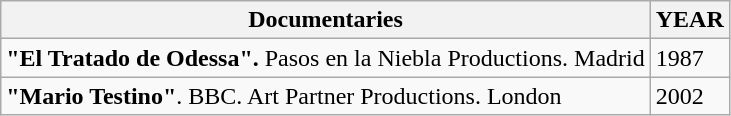<table class="wikitable sortable">
<tr>
<th>Documentaries</th>
<th>YEAR</th>
</tr>
<tr>
<td><strong>"El Tratado de Odessa".</strong> Pasos en la Niebla Productions. Madrid</td>
<td>1987</td>
</tr>
<tr>
<td><strong>"Mario Testino"</strong>. BBC. Art Partner Productions. London</td>
<td>2002</td>
</tr>
</table>
